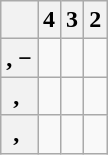<table class="wikitable">
<tr ---- valign="center">
<th></th>
<th>4</th>
<th>3</th>
<th>2</th>
</tr>
<tr ---- valign="center"  align="center">
<th>, −</th>
<td></td>
<td></td>
<td></td>
</tr>
<tr ---- valign="center"  align="center">
<th>, </th>
<td></td>
<td></td>
<td></td>
</tr>
<tr ---- valign="center"  align="center">
<th>, </th>
<td></td>
<td></td>
<td></td>
</tr>
</table>
